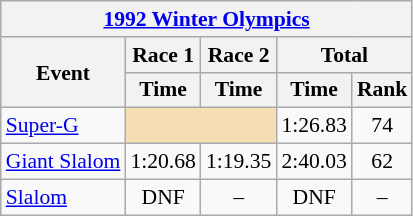<table class="wikitable" style="font-size:90%">
<tr>
<th colspan="5"><a href='#'>1992 Winter Olympics</a></th>
</tr>
<tr>
<th rowspan="2">Event</th>
<th>Race 1</th>
<th>Race 2</th>
<th colspan="2">Total</th>
</tr>
<tr>
<th>Time</th>
<th>Time</th>
<th>Time</th>
<th>Rank</th>
</tr>
<tr>
<td><a href='#'>Super-G</a></td>
<td colspan="2" bgcolor="wheat"></td>
<td align="center">1:26.83</td>
<td align="center">74</td>
</tr>
<tr>
<td><a href='#'>Giant Slalom</a></td>
<td align="center">1:20.68</td>
<td align="center">1:19.35</td>
<td align="center">2:40.03</td>
<td align="center">62</td>
</tr>
<tr>
<td><a href='#'>Slalom</a></td>
<td align="center">DNF</td>
<td align="center">–</td>
<td align="center">DNF</td>
<td align="center">–</td>
</tr>
</table>
